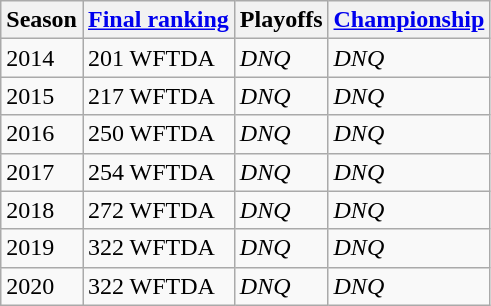<table class="wikitable sortable">
<tr>
<th>Season</th>
<th><a href='#'>Final ranking</a></th>
<th>Playoffs</th>
<th><a href='#'>Championship</a></th>
</tr>
<tr>
<td>2014</td>
<td>201 WFTDA</td>
<td><em>DNQ</em></td>
<td><em>DNQ</em></td>
</tr>
<tr>
<td>2015</td>
<td>217 WFTDA</td>
<td><em>DNQ</em></td>
<td><em>DNQ</em></td>
</tr>
<tr>
<td>2016</td>
<td>250 WFTDA</td>
<td><em>DNQ</em></td>
<td><em>DNQ</em></td>
</tr>
<tr>
<td>2017</td>
<td>254 WFTDA</td>
<td><em>DNQ</em></td>
<td><em>DNQ</em></td>
</tr>
<tr>
<td>2018</td>
<td>272 WFTDA</td>
<td><em>DNQ</em></td>
<td><em>DNQ</em></td>
</tr>
<tr>
<td>2019</td>
<td>322 WFTDA</td>
<td><em>DNQ</em></td>
<td><em>DNQ</em></td>
</tr>
<tr>
<td>2020</td>
<td>322 WFTDA</td>
<td><em>DNQ</em></td>
<td><em>DNQ</em></td>
</tr>
</table>
